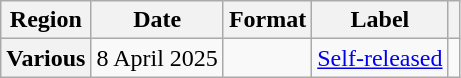<table class="wikitable plainrowheaders">
<tr>
<th scope="col">Region</th>
<th scope="col">Date</th>
<th scope="col">Format</th>
<th scope="col">Label</th>
<th scope="col"></th>
</tr>
<tr>
<th scope="row">Various</th>
<td>8 April 2025</td>
<td></td>
<td><a href='#'>Self-released</a></td>
<td style="text-align:center;"></td>
</tr>
</table>
